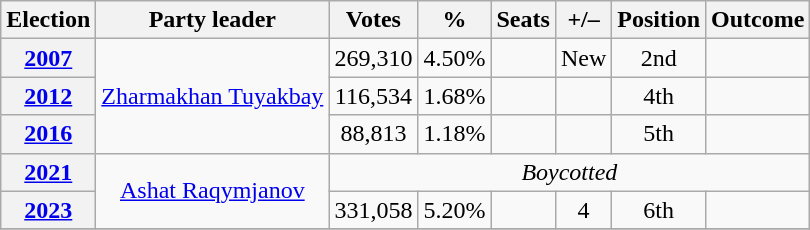<table class="wikitable" style="text-align:center">
<tr>
<th>Election</th>
<th>Party leader</th>
<th><strong>Votes</strong></th>
<th><strong>%</strong></th>
<th>Seats</th>
<th>+/–</th>
<th><strong>Position</strong></th>
<th><strong>Outcome</strong></th>
</tr>
<tr>
<th><a href='#'>2007</a></th>
<td rowspan="3"><a href='#'>Zharmakhan Tuyakbay</a></td>
<td>269,310</td>
<td>4.50%</td>
<td></td>
<td>New</td>
<td> 2nd</td>
<td></td>
</tr>
<tr>
<th><a href='#'>2012</a></th>
<td>116,534</td>
<td>1.68%</td>
<td></td>
<td></td>
<td> 4th</td>
<td></td>
</tr>
<tr>
<th><a href='#'>2016</a></th>
<td>88,813</td>
<td>1.18%</td>
<td></td>
<td></td>
<td> 5th</td>
<td></td>
</tr>
<tr>
<th><a href='#'>2021</a></th>
<td rowspan="2"><a href='#'>Ashat Raqymjanov</a></td>
<td colspan=6><em>Boycotted</em></td>
</tr>
<tr>
<th><a href='#'>2023</a></th>
<td>331,058</td>
<td>5.20%</td>
<td></td>
<td> 4</td>
<td> 6th</td>
<td></td>
</tr>
<tr>
</tr>
</table>
